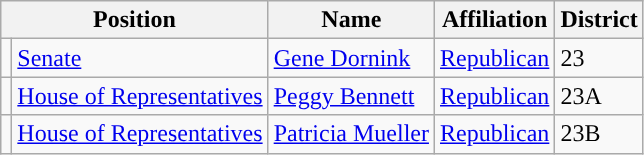<table class="wikitable">
<tr>
<th colspan="2">Position</th>
<th>Name</th>
<th>Affiliation</th>
<th>District</th>
</tr>
<tr>
<td style="background-color:"></td>
<td><a href='#'>Senate</a></td>
<td><a href='#'>Gene Dornink</a></td>
<td><a href='#'>Republican</a></td>
<td>23</td>
</tr>
<tr>
<td style="background-color:"></td>
<td><a href='#'>House of Representatives</a></td>
<td><a href='#'>Peggy Bennett</a></td>
<td><a href='#'>Republican</a></td>
<td>23A</td>
</tr>
<tr>
<td style="background-color:"></td>
<td><a href='#'>House of Representatives</a></td>
<td><a href='#'>Patricia Mueller</a></td>
<td><a href='#'>Republican</a></td>
<td>23B</td>
</tr>
</table>
